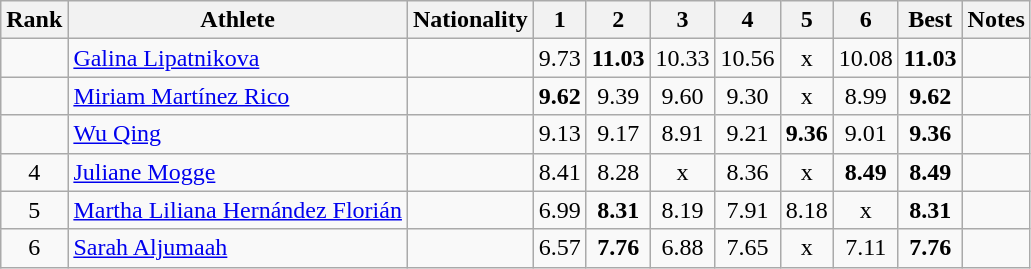<table class="wikitable sortable" style="text-align:center">
<tr>
<th>Rank</th>
<th>Athlete</th>
<th>Nationality</th>
<th>1</th>
<th>2</th>
<th>3</th>
<th>4</th>
<th>5</th>
<th>6</th>
<th>Best</th>
<th>Notes</th>
</tr>
<tr>
<td></td>
<td align="left"><a href='#'>Galina Lipatnikova</a></td>
<td align="left"></td>
<td>9.73</td>
<td><strong>11.03</strong></td>
<td>10.33</td>
<td>10.56</td>
<td>x</td>
<td>10.08</td>
<td><strong>11.03</strong></td>
<td></td>
</tr>
<tr>
<td></td>
<td align="left"><a href='#'>Miriam Martínez Rico</a></td>
<td align="left"></td>
<td><strong>9.62</strong></td>
<td>9.39</td>
<td>9.60</td>
<td>9.30</td>
<td>x</td>
<td>8.99</td>
<td><strong>9.62</strong></td>
<td></td>
</tr>
<tr>
<td></td>
<td align="left"><a href='#'>Wu Qing</a></td>
<td align="left"></td>
<td>9.13</td>
<td>9.17</td>
<td>8.91</td>
<td>9.21</td>
<td><strong>9.36</strong></td>
<td>9.01</td>
<td><strong>9.36</strong></td>
<td></td>
</tr>
<tr>
<td>4</td>
<td align="left"><a href='#'>Juliane Mogge</a></td>
<td align="left"></td>
<td>8.41</td>
<td>8.28</td>
<td>x</td>
<td>8.36</td>
<td>x</td>
<td><strong>8.49</strong></td>
<td><strong>8.49</strong></td>
<td></td>
</tr>
<tr>
<td>5</td>
<td align="left"><a href='#'>Martha Liliana Hernández Florián</a></td>
<td align="left"></td>
<td>6.99</td>
<td><strong>8.31</strong></td>
<td>8.19</td>
<td>7.91</td>
<td>8.18</td>
<td>x</td>
<td><strong>8.31</strong></td>
<td></td>
</tr>
<tr>
<td>6</td>
<td align="left"><a href='#'>Sarah Aljumaah</a></td>
<td align="left"></td>
<td>6.57</td>
<td><strong>7.76</strong></td>
<td>6.88</td>
<td>7.65</td>
<td>x</td>
<td>7.11</td>
<td><strong>7.76</strong></td>
<td></td>
</tr>
</table>
